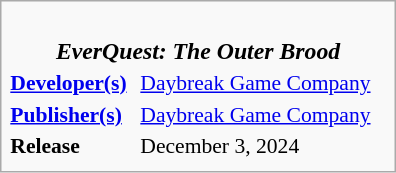<table class="infobox" style="float:right; width:264px; font-size:90%;">
<tr>
<td colspan=2 style="font-size:110%; text-align:center;"><br><strong><em>EverQuest: The Outer Brood</em></strong><br></td>
</tr>
<tr>
<td><strong><a href='#'>Developer(s)</a></strong></td>
<td><a href='#'>Daybreak Game Company</a></td>
</tr>
<tr>
<td><strong><a href='#'>Publisher(s)</a></strong></td>
<td><a href='#'>Daybreak Game Company</a></td>
</tr>
<tr>
<td><strong>Release</strong></td>
<td>December 3, 2024</td>
</tr>
<tr>
</tr>
</table>
